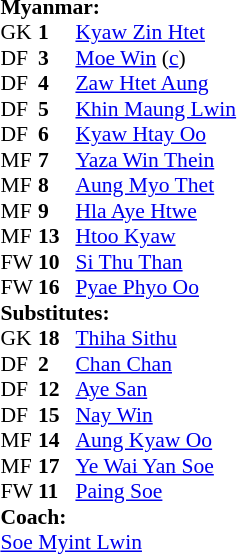<table style="font-size: 90%; margin:0.2em auto;" cellspacing="0" cellpadding="0">
<tr>
<td colspan="4"><strong>Myanmar:</strong></td>
</tr>
<tr>
<th width="25"></th>
<th width="25"></th>
</tr>
<tr>
<td>GK</td>
<td><strong>1</strong></td>
<td><a href='#'>Kyaw Zin Htet</a></td>
</tr>
<tr>
<td>DF</td>
<td><strong>3</strong></td>
<td><a href='#'>Moe Win</a>   (<a href='#'>c</a>)</td>
</tr>
<tr>
<td>DF</td>
<td><strong>4</strong></td>
<td><a href='#'>Zaw Htet Aung</a></td>
</tr>
<tr>
<td>DF</td>
<td><strong>5</strong></td>
<td><a href='#'>Khin Maung Lwin</a></td>
<td> </td>
</tr>
<tr>
<td>DF</td>
<td><strong>6</strong></td>
<td><a href='#'>Kyaw Htay Oo</a></td>
</tr>
<tr>
<td>MF</td>
<td><strong>7</strong></td>
<td><a href='#'>Yaza Win Thein</a></td>
</tr>
<tr>
<td>MF</td>
<td><strong>8</strong></td>
<td><a href='#'>Aung Myo Thet</a></td>
<td></td>
</tr>
<tr>
<td>MF</td>
<td><strong>9</strong></td>
<td><a href='#'>Hla Aye Htwe</a></td>
<td></td>
</tr>
<tr>
<td>MF</td>
<td><strong>13</strong></td>
<td><a href='#'>Htoo Kyaw</a></td>
<td></td>
</tr>
<tr>
<td>FW</td>
<td><strong>10</strong></td>
<td><a href='#'>Si Thu Than</a></td>
<td></td>
</tr>
<tr>
<td>FW</td>
<td><strong>16</strong></td>
<td><a href='#'>Pyae Phyo Oo</a></td>
<td></td>
</tr>
<tr>
<td colspan=4><strong>Substitutes:</strong></td>
</tr>
<tr>
<td>GK</td>
<td><strong>18</strong></td>
<td><a href='#'>Thiha Sithu</a></td>
</tr>
<tr>
<td>DF</td>
<td><strong>2</strong></td>
<td><a href='#'>Chan Chan</a></td>
<td></td>
</tr>
<tr>
<td>DF</td>
<td><strong>12</strong></td>
<td><a href='#'>Aye San</a></td>
</tr>
<tr>
<td>DF</td>
<td><strong>15</strong></td>
<td><a href='#'>Nay Win</a></td>
<td></td>
<td></td>
</tr>
<tr>
<td>MF</td>
<td><strong>14</strong></td>
<td><a href='#'>Aung Kyaw Oo</a></td>
</tr>
<tr>
<td>MF</td>
<td><strong>17</strong></td>
<td><a href='#'>Ye Wai Yan Soe</a></td>
<td>  </td>
<td></td>
</tr>
<tr>
<td>FW</td>
<td><strong>11</strong></td>
<td><a href='#'>Paing Soe</a></td>
</tr>
<tr>
<td colspan=4><strong>Coach:</strong></td>
</tr>
<tr>
<td colspan="4"> <a href='#'>Soe Myint Lwin</a></td>
</tr>
</table>
